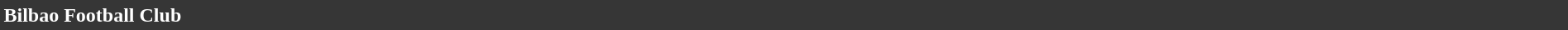<table style="width: 100%; background:#363636; color:white;">
<tr>
<td><strong>Bilbao Football Club</strong></td>
</tr>
</table>
